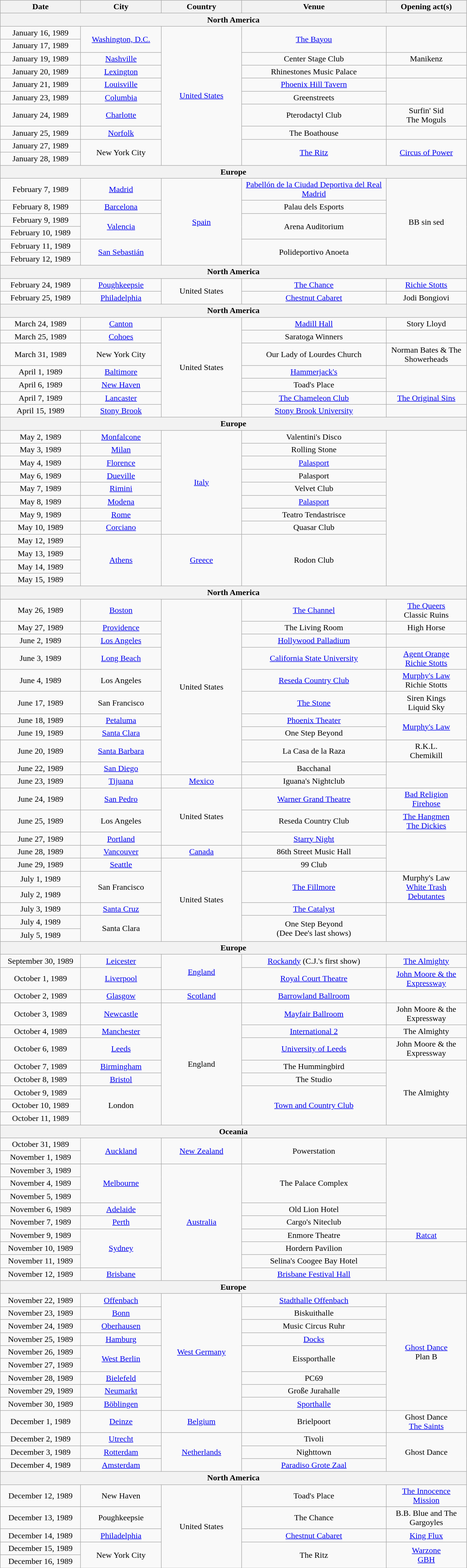<table class="wikitable" style="text-align:center;">
<tr>
<th width="150">Date</th>
<th width="150">City</th>
<th width="150">Country</th>
<th width="275">Venue</th>
<th width="150">Opening act(s)</th>
</tr>
<tr>
<th colspan="5">North America</th>
</tr>
<tr>
<td>January 16, 1989</td>
<td rowspan="2"><a href='#'>Washington, D.C.</a></td>
<td rowspan="10"><a href='#'>United States</a></td>
<td rowspan="2"><a href='#'>The Bayou</a></td>
<td rowspan="2"></td>
</tr>
<tr>
<td>January 17, 1989</td>
</tr>
<tr>
<td>January 19, 1989</td>
<td><a href='#'>Nashville</a></td>
<td>Center Stage Club</td>
<td>Manikenz</td>
</tr>
<tr>
<td>January 20, 1989</td>
<td><a href='#'>Lexington</a></td>
<td>Rhinestones Music Palace</td>
<td Manikenz></td>
</tr>
<tr>
<td>January 21, 1989</td>
<td><a href='#'>Louisville</a></td>
<td><a href='#'>Phoenix Hill Tavern</a></td>
</tr>
<tr>
<td>January 23, 1989</td>
<td><a href='#'>Columbia</a></td>
<td>Greenstreets</td>
</tr>
<tr>
<td>January 24, 1989</td>
<td><a href='#'>Charlotte</a></td>
<td>Pterodactyl Club</td>
<td>Surfin' Sid<br>The Moguls</td>
</tr>
<tr>
<td>January 25, 1989</td>
<td><a href='#'>Norfolk</a></td>
<td>The Boathouse</td>
<td></td>
</tr>
<tr>
<td>January 27, 1989</td>
<td rowspan="2">New York City</td>
<td rowspan="2"><a href='#'>The Ritz</a></td>
<td rowspan="2"><a href='#'>Circus of Power</a></td>
</tr>
<tr>
<td>January 28, 1989</td>
</tr>
<tr>
<th colspan="5">Europe</th>
</tr>
<tr>
<td>February 7, 1989</td>
<td><a href='#'>Madrid</a></td>
<td rowspan="6"><a href='#'>Spain</a></td>
<td><a href='#'>Pabellón de la Ciudad Deportiva del Real Madrid</a></td>
<td rowspan="6">BB sin sed</td>
</tr>
<tr>
<td>February 8, 1989</td>
<td><a href='#'>Barcelona</a></td>
<td>Palau dels Esports</td>
</tr>
<tr>
<td>February 9, 1989</td>
<td rowspan="2"><a href='#'>Valencia</a></td>
<td rowspan="2">Arena Auditorium</td>
</tr>
<tr>
<td>February 10, 1989</td>
</tr>
<tr>
<td>February 11, 1989</td>
<td rowspan="2"><a href='#'>San Sebastián</a></td>
<td rowspan="2">Polideportivo Anoeta</td>
</tr>
<tr>
<td>February 12, 1989</td>
</tr>
<tr>
<th colspan="5">North America</th>
</tr>
<tr>
<td>February 24, 1989</td>
<td><a href='#'>Poughkeepsie</a></td>
<td rowspan="2">United States</td>
<td><a href='#'>The Chance</a></td>
<td><a href='#'>Richie Stotts</a></td>
</tr>
<tr>
<td>February 25, 1989</td>
<td><a href='#'>Philadelphia</a></td>
<td><a href='#'>Chestnut Cabaret</a></td>
<td>Jodi Bongiovi</td>
</tr>
<tr>
<th colspan="5">North America</th>
</tr>
<tr>
<td>March 24, 1989</td>
<td><a href='#'>Canton</a></td>
<td rowspan="7">United States</td>
<td><a href='#'>Madill Hall</a></td>
<td>Story Lloyd</td>
</tr>
<tr>
<td>March 25, 1989</td>
<td><a href='#'>Cohoes</a></td>
<td>Saratoga Winners</td>
<td></td>
</tr>
<tr>
<td>March 31, 1989</td>
<td>New York City</td>
<td>Our Lady of Lourdes Church</td>
<td>Norman Bates & The Showerheads</td>
</tr>
<tr>
<td>April 1, 1989</td>
<td><a href='#'>Baltimore</a></td>
<td><a href='#'>Hammerjack's</a></td>
<td rowspan="2"></td>
</tr>
<tr>
<td>April 6, 1989</td>
<td><a href='#'>New Haven</a></td>
<td>Toad's Place</td>
</tr>
<tr>
<td>April 7, 1989</td>
<td><a href='#'>Lancaster</a></td>
<td><a href='#'>The Chameleon Club</a></td>
<td><a href='#'>The Original Sins</a></td>
</tr>
<tr>
<td>April 15, 1989</td>
<td><a href='#'>Stony Brook</a></td>
<td><a href='#'>Stony Brook University</a></td>
<td></td>
</tr>
<tr>
<th colspan="5">Europe</th>
</tr>
<tr>
<td>May 2, 1989</td>
<td><a href='#'>Monfalcone</a></td>
<td rowspan="8"><a href='#'>Italy</a></td>
<td>Valentini's Disco</td>
<td rowspan="12"></td>
</tr>
<tr>
<td>May 3, 1989</td>
<td><a href='#'>Milan</a></td>
<td>Rolling Stone</td>
</tr>
<tr>
<td>May 4, 1989</td>
<td><a href='#'>Florence</a></td>
<td><a href='#'>Palasport</a></td>
</tr>
<tr>
<td>May 6, 1989</td>
<td><a href='#'>Dueville</a></td>
<td>Palasport</td>
</tr>
<tr>
<td>May 7, 1989</td>
<td><a href='#'>Rimini</a></td>
<td>Velvet Club</td>
</tr>
<tr>
<td>May 8, 1989</td>
<td><a href='#'>Modena</a></td>
<td><a href='#'>Palasport</a></td>
</tr>
<tr>
<td>May 9, 1989</td>
<td><a href='#'>Rome</a></td>
<td>Teatro Tendastrisce</td>
</tr>
<tr>
<td>May 10, 1989</td>
<td><a href='#'>Corciano</a></td>
<td>Quasar Club</td>
</tr>
<tr>
<td>May 12, 1989</td>
<td rowspan="4"><a href='#'>Athens</a></td>
<td rowspan="4"><a href='#'>Greece</a></td>
<td rowspan="4">Rodon Club</td>
</tr>
<tr>
<td>May 13, 1989</td>
</tr>
<tr>
<td>May 14, 1989</td>
</tr>
<tr>
<td>May 15, 1989</td>
</tr>
<tr>
<th colspan="5">North America</th>
</tr>
<tr>
<td>May 26, 1989</td>
<td><a href='#'>Boston</a></td>
<td rowspan="10">United States</td>
<td><a href='#'>The Channel</a></td>
<td><a href='#'>The Queers</a><br>Classic Ruins</td>
</tr>
<tr>
<td>May 27, 1989</td>
<td><a href='#'>Providence</a></td>
<td>The Living Room</td>
<td>High Horse</td>
</tr>
<tr>
<td>June 2, 1989</td>
<td><a href='#'>Los Angeles</a></td>
<td><a href='#'>Hollywood Palladium</a></td>
<td></td>
</tr>
<tr>
<td>June 3, 1989</td>
<td><a href='#'>Long Beach</a></td>
<td><a href='#'>California State University</a></td>
<td><a href='#'>Agent Orange</a><br><a href='#'>Richie Stotts</a></td>
</tr>
<tr>
<td>June 4, 1989</td>
<td>Los Angeles</td>
<td><a href='#'>Reseda Country Club</a></td>
<td><a href='#'>Murphy's Law</a><br>Richie Stotts</td>
</tr>
<tr>
<td>June 17, 1989</td>
<td>San Francisco</td>
<td><a href='#'>The Stone</a></td>
<td>Siren Kings<br>Liquid Sky</td>
</tr>
<tr>
<td>June 18, 1989</td>
<td><a href='#'>Petaluma</a></td>
<td><a href='#'>Phoenix Theater</a></td>
<td rowspan="2"><a href='#'>Murphy's Law</a></td>
</tr>
<tr>
<td>June 19, 1989</td>
<td><a href='#'>Santa Clara</a></td>
<td>One Step Beyond</td>
</tr>
<tr>
<td>June 20, 1989</td>
<td><a href='#'>Santa Barbara</a></td>
<td>La Casa de la Raza</td>
<td>R.K.L.<br>Chemikill</td>
</tr>
<tr>
<td>June 22, 1989</td>
<td><a href='#'>San Diego</a></td>
<td>Bacchanal</td>
<td rowspan="2"></td>
</tr>
<tr>
<td>June 23, 1989</td>
<td><a href='#'>Tijuana</a></td>
<td><a href='#'>Mexico</a></td>
<td>Iguana's Nightclub</td>
</tr>
<tr>
<td>June 24, 1989</td>
<td><a href='#'>San Pedro</a></td>
<td rowspan="3">United States</td>
<td><a href='#'>Warner Grand Theatre</a></td>
<td><a href='#'>Bad Religion</a><br><a href='#'>Firehose</a></td>
</tr>
<tr>
<td>June 25, 1989</td>
<td>Los Angeles</td>
<td>Reseda Country Club</td>
<td><a href='#'>The Hangmen</a><br><a href='#'>The Dickies</a></td>
</tr>
<tr>
<td>June 27, 1989</td>
<td><a href='#'>Portland</a></td>
<td><a href='#'>Starry Night</a></td>
<td rowspan="3"></td>
</tr>
<tr>
<td>June 28, 1989</td>
<td><a href='#'>Vancouver</a></td>
<td><a href='#'>Canada</a></td>
<td>86th Street Music Hall</td>
</tr>
<tr>
<td>June 29, 1989</td>
<td><a href='#'>Seattle</a></td>
<td rowspan="6">United States</td>
<td>99 Club</td>
</tr>
<tr>
<td>July 1, 1989</td>
<td rowspan="2">San Francisco</td>
<td rowspan="2"><a href='#'>The Fillmore</a></td>
<td rowspan="2">Murphy's Law<br><a href='#'>White Trash Debutantes</a></td>
</tr>
<tr>
<td>July 2, 1989</td>
</tr>
<tr>
<td>July 3, 1989</td>
<td><a href='#'>Santa Cruz</a></td>
<td><a href='#'>The Catalyst</a></td>
<td rowspan="3"></td>
</tr>
<tr>
<td>July 4, 1989</td>
<td rowspan="2">Santa Clara</td>
<td rowspan="2">One Step Beyond<br>(Dee Dee's last shows)</td>
</tr>
<tr>
<td>July 5, 1989</td>
</tr>
<tr>
<th colspan="5">Europe</th>
</tr>
<tr>
<td>September 30, 1989</td>
<td><a href='#'>Leicester</a></td>
<td rowspan="2"><a href='#'>England</a></td>
<td><a href='#'>Rockandy</a> (C.J.'s first show)</td>
<td><a href='#'>The Almighty</a></td>
</tr>
<tr>
<td>October 1, 1989</td>
<td><a href='#'>Liverpool</a></td>
<td><a href='#'>Royal Court Theatre</a></td>
<td><a href='#'>John Moore & the Expressway</a></td>
</tr>
<tr>
<td>October 2, 1989</td>
<td><a href='#'>Glasgow</a></td>
<td><a href='#'>Scotland</a></td>
<td><a href='#'>Barrowland Ballroom</a></td>
<td></td>
</tr>
<tr>
<td>October 3, 1989</td>
<td><a href='#'>Newcastle</a></td>
<td rowspan="8">England</td>
<td><a href='#'>Mayfair Ballroom</a></td>
<td>John Moore & the Expressway</td>
</tr>
<tr>
<td>October 4, 1989</td>
<td><a href='#'>Manchester</a></td>
<td><a href='#'>International 2</a></td>
<td>The Almighty</td>
</tr>
<tr>
<td>October 6, 1989</td>
<td><a href='#'>Leeds</a></td>
<td><a href='#'>University of Leeds</a></td>
<td>John Moore & the Expressway</td>
</tr>
<tr>
<td>October 7, 1989</td>
<td><a href='#'>Birmingham</a></td>
<td>The Hummingbird</td>
<td rowspan="5">The Almighty</td>
</tr>
<tr>
<td>October 8, 1989</td>
<td><a href='#'>Bristol</a></td>
<td>The Studio</td>
</tr>
<tr>
<td>October 9, 1989</td>
<td rowspan="3">London</td>
<td rowspan="3"><a href='#'>Town and Country Club</a></td>
</tr>
<tr>
<td>October 10, 1989</td>
</tr>
<tr>
<td>October 11, 1989</td>
</tr>
<tr>
<th colspan="5">Oceania</th>
</tr>
<tr>
<td>October 31, 1989</td>
<td rowspan="2"><a href='#'>Auckland</a></td>
<td rowspan="2"><a href='#'>New Zealand</a></td>
<td rowspan="2">Powerstation</td>
<td rowspan="7"></td>
</tr>
<tr>
<td>November 1, 1989</td>
</tr>
<tr>
<td>November 3, 1989</td>
<td rowspan="3"><a href='#'>Melbourne</a></td>
<td rowspan="9"><a href='#'>Australia</a></td>
<td rowspan="3">The Palace Complex</td>
</tr>
<tr>
<td>November 4, 1989</td>
</tr>
<tr>
<td>November 5, 1989</td>
</tr>
<tr>
<td>November 6, 1989</td>
<td><a href='#'>Adelaide</a></td>
<td>Old Lion Hotel</td>
</tr>
<tr>
<td>November 7, 1989</td>
<td><a href='#'>Perth</a></td>
<td>Cargo's Niteclub</td>
</tr>
<tr>
<td>November 9, 1989</td>
<td rowspan="3"><a href='#'>Sydney</a></td>
<td>Enmore Theatre</td>
<td><a href='#'>Ratcat</a></td>
</tr>
<tr>
<td>November 10, 1989</td>
<td>Hordern Pavilion</td>
<td rowspan="3"></td>
</tr>
<tr>
<td>November 11, 1989</td>
<td>Selina's Coogee Bay Hotel</td>
</tr>
<tr>
<td>November 12, 1989</td>
<td><a href='#'>Brisbane</a></td>
<td><a href='#'>Brisbane Festival Hall</a></td>
</tr>
<tr>
<th colspan="5">Europe</th>
</tr>
<tr>
<td>November 22, 1989</td>
<td><a href='#'>Offenbach</a></td>
<td rowspan="9"><a href='#'>West Germany</a></td>
<td><a href='#'>Stadthalle Offenbach</a></td>
<td rowspan="9"><a href='#'>Ghost Dance</a><br>Plan B</td>
</tr>
<tr>
<td>November 23, 1989</td>
<td><a href='#'>Bonn</a></td>
<td>Biskuithalle</td>
</tr>
<tr>
<td>November 24, 1989</td>
<td><a href='#'>Oberhausen</a></td>
<td>Music Circus Ruhr</td>
</tr>
<tr>
<td>November 25, 1989</td>
<td><a href='#'>Hamburg</a></td>
<td><a href='#'>Docks</a></td>
</tr>
<tr>
<td>November 26, 1989</td>
<td rowspan="2"><a href='#'>West Berlin</a></td>
<td rowspan="2">Eissporthalle</td>
</tr>
<tr>
<td>November 27, 1989</td>
</tr>
<tr>
<td>November 28, 1989</td>
<td><a href='#'>Bielefeld</a></td>
<td>PC69</td>
</tr>
<tr>
<td>November 29, 1989</td>
<td><a href='#'>Neumarkt</a></td>
<td>Große Jurahalle</td>
</tr>
<tr>
<td>November 30, 1989</td>
<td><a href='#'>Böblingen</a></td>
<td><a href='#'>Sporthalle</a></td>
</tr>
<tr>
<td>December 1, 1989</td>
<td><a href='#'>Deinze</a></td>
<td><a href='#'>Belgium</a></td>
<td>Brielpoort</td>
<td>Ghost Dance<br><a href='#'>The Saints</a></td>
</tr>
<tr>
<td>December 2, 1989</td>
<td><a href='#'>Utrecht</a></td>
<td rowspan="3"><a href='#'>Netherlands</a></td>
<td>Tivoli</td>
<td rowspan="3">Ghost Dance</td>
</tr>
<tr>
<td>December 3, 1989</td>
<td><a href='#'>Rotterdam</a></td>
<td>Nighttown</td>
</tr>
<tr>
<td>December 4, 1989</td>
<td><a href='#'>Amsterdam</a></td>
<td><a href='#'>Paradiso Grote Zaal</a></td>
</tr>
<tr>
<th colspan="5">North America</th>
</tr>
<tr>
<td>December 12, 1989</td>
<td>New Haven</td>
<td rowspan="5">United States</td>
<td>Toad's Place</td>
<td><a href='#'>The Innocence Mission</a></td>
</tr>
<tr>
<td>December 13, 1989</td>
<td>Poughkeepsie</td>
<td>The Chance</td>
<td>B.B. Blue and The Gargoyles</td>
</tr>
<tr>
<td>December 14, 1989</td>
<td><a href='#'>Philadelphia</a></td>
<td><a href='#'>Chestnut Cabaret</a></td>
<td><a href='#'>King Flux</a></td>
</tr>
<tr>
<td>December 15, 1989</td>
<td rowspan="2">New York City</td>
<td rowspan="2">The Ritz</td>
<td rowspan="2"><a href='#'>Warzone</a><br><a href='#'>GBH</a></td>
</tr>
<tr>
<td>December 16, 1989</td>
</tr>
</table>
